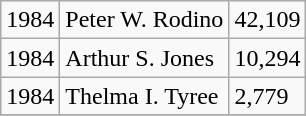<table class="wikitable">
<tr>
<td>1984</td>
<td>Peter W. Rodino</td>
<td>42,109</td>
</tr>
<tr>
<td>1984</td>
<td>Arthur S. Jones</td>
<td>10,294</td>
</tr>
<tr>
<td>1984</td>
<td>Thelma I. Tyree</td>
<td>2,779</td>
</tr>
<tr>
</tr>
</table>
